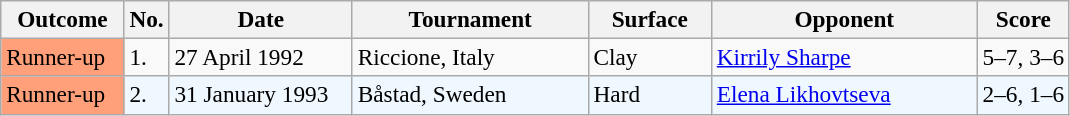<table class="sortable wikitable" style="font-size:97%;">
<tr>
<th width=75>Outcome</th>
<th>No.</th>
<th width=115>Date</th>
<th width=150>Tournament</th>
<th width=75>Surface</th>
<th width=170>Opponent</th>
<th class="unsortable">Score</th>
</tr>
<tr>
<td style="background:#ffa07a;">Runner-up</td>
<td>1.</td>
<td>27 April 1992</td>
<td>Riccione, Italy</td>
<td>Clay</td>
<td> <a href='#'>Kirrily Sharpe</a></td>
<td>5–7, 3–6</td>
</tr>
<tr bgcolor="#f0f8ff">
<td style="background:#ffa07a;">Runner-up</td>
<td>2.</td>
<td>31 January 1993</td>
<td>Båstad, Sweden</td>
<td>Hard</td>
<td> <a href='#'>Elena Likhovtseva</a></td>
<td>2–6, 1–6</td>
</tr>
</table>
